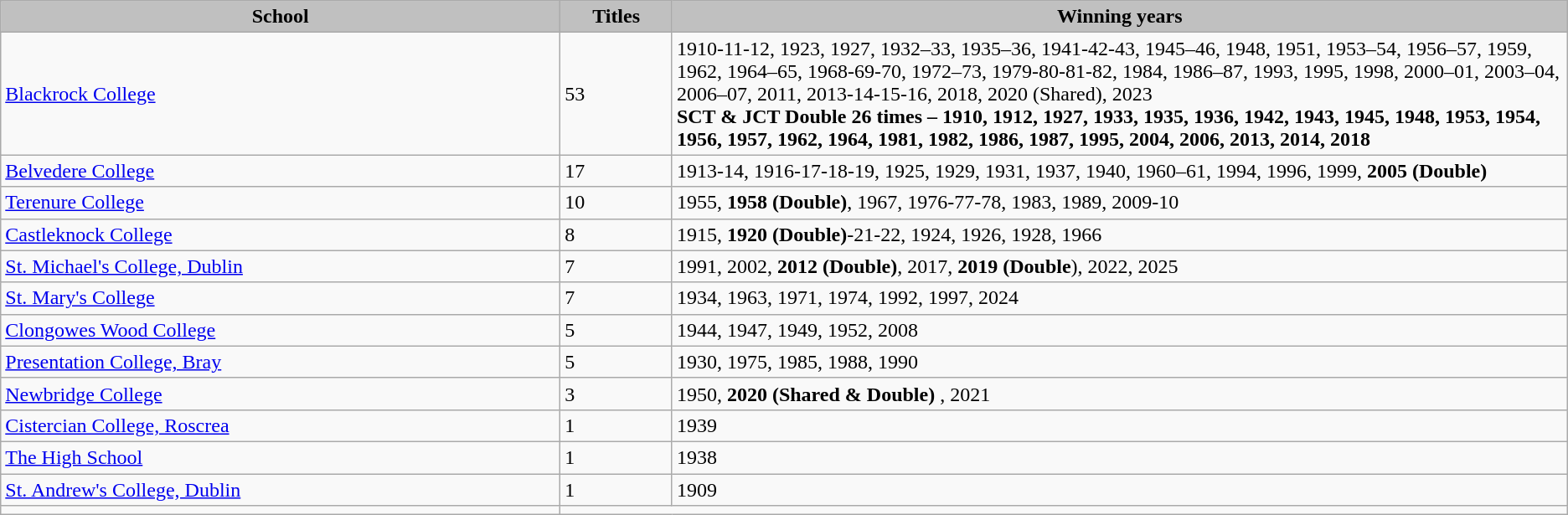<table class="wikitable">
<tr>
<th style="width:25%; background:silver;"><strong>School</strong></th>
<th style="width:5%; background:silver;"><strong>Titles</strong></th>
<th style="width:40%; background:silver;"><strong>Winning years</strong></th>
</tr>
<tr>
<td> <a href='#'>Blackrock College</a></td>
<td>53</td>
<td>1910-11-12, 1923, 1927, 1932–33, 1935–36, 1941-42-43, 1945–46, 1948, 1951, 1953–54, 1956–57, 1959, 1962, 1964–65, 1968-69-70, 1972–73, 1979-80-81-82, 1984, 1986–87, 1993, 1995, 1998, 2000–01, 2003–04, 2006–07, 2011, 2013-14-15-16, 2018, 2020 (Shared), 2023<br><strong>SCT & JCT Double 26 times – 1910, 1912, 1927, 1933, 1935, 1936, 1942, 1943, 1945, 1948, 1953, 1954, 1956, 1957, 1962, 1964, 1981, 1982, 1986, 1987, 1995, 2004, 2006, 2013, 2014, 2018 </strong></td>
</tr>
<tr>
<td> <a href='#'>Belvedere College</a></td>
<td>17</td>
<td>1913-14, 1916-17-18-19, 1925, 1929, 1931, 1937, 1940, 1960–61, 1994, 1996, 1999, <strong>2005 (Double)</strong></td>
</tr>
<tr>
<td> <a href='#'>Terenure College</a></td>
<td>10</td>
<td>1955, <strong>1958 (Double)</strong>, 1967, 1976-77-78, 1983, 1989, 2009-10</td>
</tr>
<tr>
<td> <a href='#'>Castleknock College</a></td>
<td>8</td>
<td>1915, <strong>1920 (Double)</strong>-21-22, 1924, 1926, 1928, 1966</td>
</tr>
<tr>
<td> <a href='#'>St. Michael's College, Dublin</a></td>
<td>7</td>
<td>1991, 2002, <strong>2012 (Double)</strong>, 2017, <strong>2019 (Double</strong>), 2022, 2025</td>
</tr>
<tr>
<td> <a href='#'>St. Mary's College</a></td>
<td>7</td>
<td>1934, 1963, 1971, 1974, 1992, 1997, 2024</td>
</tr>
<tr>
<td> <a href='#'>Clongowes Wood College</a></td>
<td>5</td>
<td>1944, 1947, 1949, 1952, 2008</td>
</tr>
<tr>
<td> <a href='#'>Presentation College, Bray</a></td>
<td>5</td>
<td>1930, 1975, 1985, 1988, 1990</td>
</tr>
<tr>
<td> <a href='#'>Newbridge College</a></td>
<td>3</td>
<td>1950, <strong>2020 (Shared & Double) </strong>, 2021</td>
</tr>
<tr>
<td> <a href='#'>Cistercian College, Roscrea</a></td>
<td>1</td>
<td>1939</td>
</tr>
<tr>
<td> <a href='#'>The High School</a></td>
<td>1</td>
<td>1938</td>
</tr>
<tr>
<td> <a href='#'>St. Andrew's College, Dublin</a></td>
<td>1</td>
<td>1909</td>
</tr>
<tr>
<td></td>
</tr>
</table>
